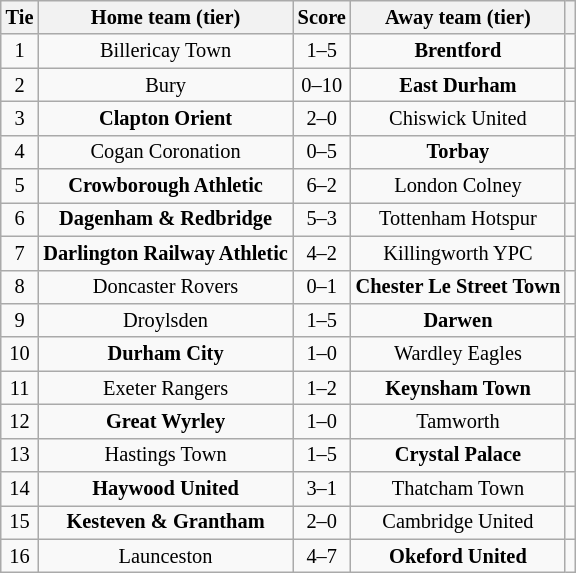<table class="wikitable" style="text-align:center; font-size:85%">
<tr>
<th>Tie</th>
<th>Home team (tier)</th>
<th>Score</th>
<th>Away team (tier)</th>
<th></th>
</tr>
<tr>
<td align="center">1</td>
<td>Billericay Town</td>
<td align="center">1–5</td>
<td><strong>Brentford</strong></td>
<td></td>
</tr>
<tr>
<td align="center">2</td>
<td>Bury</td>
<td align="center">0–10</td>
<td><strong>East Durham</strong></td>
<td></td>
</tr>
<tr>
<td align="center">3</td>
<td><strong>Clapton Orient</strong></td>
<td align="center">2–0</td>
<td>Chiswick United</td>
<td></td>
</tr>
<tr>
<td align="center">4</td>
<td>Cogan Coronation</td>
<td align="center">0–5</td>
<td><strong>Torbay</strong></td>
<td></td>
</tr>
<tr>
<td align="center">5</td>
<td><strong>Crowborough Athletic</strong></td>
<td align="center">6–2</td>
<td>London Colney</td>
<td></td>
</tr>
<tr>
<td align="center">6</td>
<td><strong>Dagenham & Redbridge</strong></td>
<td align="center">5–3 </td>
<td>Tottenham Hotspur</td>
<td></td>
</tr>
<tr>
<td align="center">7</td>
<td><strong>Darlington Railway Athletic</strong></td>
<td align="center">4–2</td>
<td>Killingworth YPC</td>
<td></td>
</tr>
<tr>
<td align="center">8</td>
<td>Doncaster Rovers</td>
<td align="center">0–1</td>
<td><strong>Chester Le Street Town</strong></td>
<td></td>
</tr>
<tr>
<td align="center">9</td>
<td>Droylsden</td>
<td align="center">1–5</td>
<td><strong>Darwen</strong></td>
<td></td>
</tr>
<tr>
<td align="center">10</td>
<td><strong>Durham City</strong></td>
<td align="center">1–0</td>
<td>Wardley Eagles</td>
<td></td>
</tr>
<tr>
<td align="center">11</td>
<td>Exeter Rangers</td>
<td align="center">1–2</td>
<td><strong>Keynsham Town</strong></td>
<td></td>
</tr>
<tr>
<td align="center">12</td>
<td><strong>Great Wyrley</strong></td>
<td align="center">1–0</td>
<td>Tamworth</td>
<td></td>
</tr>
<tr>
<td align="center">13</td>
<td>Hastings Town</td>
<td align="center">1–5</td>
<td><strong>Crystal Palace</strong></td>
<td></td>
</tr>
<tr>
<td align="center">14</td>
<td><strong>Haywood United</strong></td>
<td align="center">3–1</td>
<td>Thatcham Town</td>
<td></td>
</tr>
<tr>
<td align="center">15</td>
<td><strong>Kesteven & Grantham</strong></td>
<td align="center">2–0</td>
<td>Cambridge United</td>
<td></td>
</tr>
<tr>
<td align="center">16</td>
<td>Launceston</td>
<td align="center">4–7</td>
<td><strong>Okeford United</strong></td>
<td></td>
</tr>
</table>
